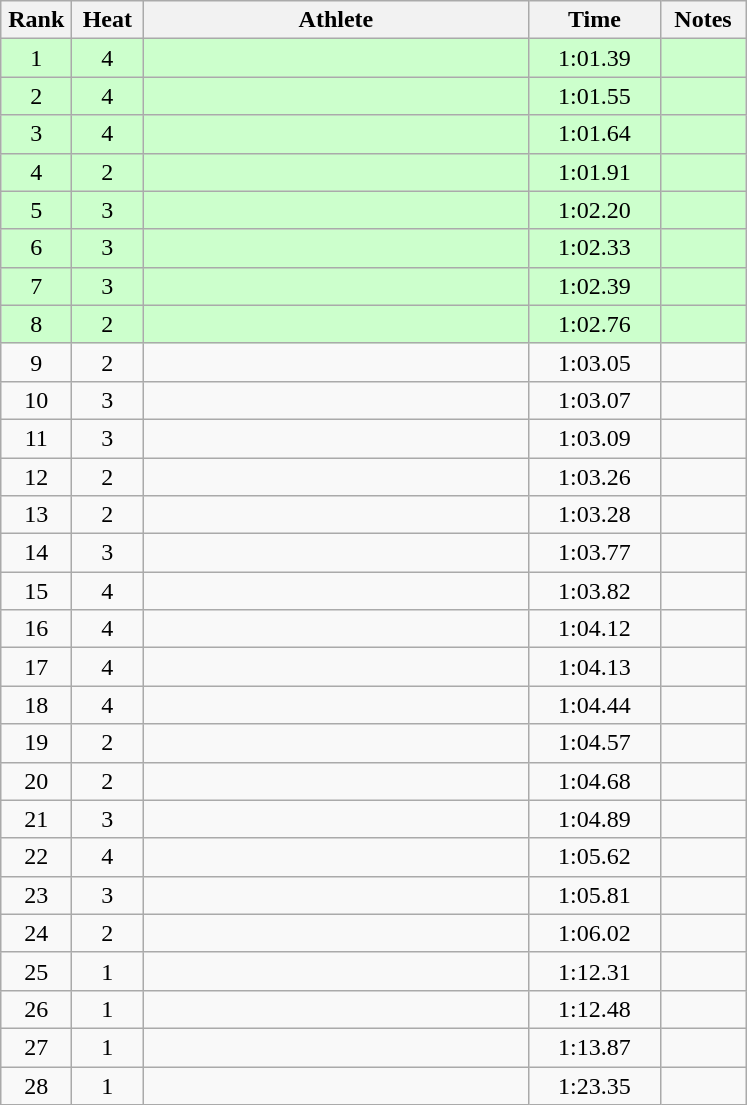<table class="wikitable" style="text-align:center">
<tr>
<th width=40>Rank</th>
<th width=40>Heat</th>
<th width=250>Athlete</th>
<th width=80>Time</th>
<th width=50>Notes</th>
</tr>
<tr bgcolor=ccffcc>
<td>1</td>
<td>4</td>
<td align=left></td>
<td>1:01.39</td>
<td></td>
</tr>
<tr bgcolor=ccffcc>
<td>2</td>
<td>4</td>
<td align=left></td>
<td>1:01.55</td>
<td></td>
</tr>
<tr bgcolor=ccffcc>
<td>3</td>
<td>4</td>
<td align=left></td>
<td>1:01.64</td>
<td></td>
</tr>
<tr bgcolor=ccffcc>
<td>4</td>
<td>2</td>
<td align=left></td>
<td>1:01.91</td>
<td></td>
</tr>
<tr bgcolor=ccffcc>
<td>5</td>
<td>3</td>
<td align=left></td>
<td>1:02.20</td>
<td></td>
</tr>
<tr bgcolor=ccffcc>
<td>6</td>
<td>3</td>
<td align=left></td>
<td>1:02.33</td>
<td></td>
</tr>
<tr bgcolor=ccffcc>
<td>7</td>
<td>3</td>
<td align=left></td>
<td>1:02.39</td>
<td></td>
</tr>
<tr bgcolor=ccffcc>
<td>8</td>
<td>2</td>
<td align=left></td>
<td>1:02.76</td>
<td></td>
</tr>
<tr>
<td>9</td>
<td>2</td>
<td align=left></td>
<td>1:03.05</td>
<td></td>
</tr>
<tr>
<td>10</td>
<td>3</td>
<td align=left></td>
<td>1:03.07</td>
<td></td>
</tr>
<tr>
<td>11</td>
<td>3</td>
<td align=left></td>
<td>1:03.09</td>
<td></td>
</tr>
<tr>
<td>12</td>
<td>2</td>
<td align=left></td>
<td>1:03.26</td>
<td></td>
</tr>
<tr>
<td>13</td>
<td>2</td>
<td align=left></td>
<td>1:03.28</td>
<td></td>
</tr>
<tr>
<td>14</td>
<td>3</td>
<td align=left></td>
<td>1:03.77</td>
<td></td>
</tr>
<tr>
<td>15</td>
<td>4</td>
<td align=left></td>
<td>1:03.82</td>
<td></td>
</tr>
<tr>
<td>16</td>
<td>4</td>
<td align=left></td>
<td>1:04.12</td>
<td></td>
</tr>
<tr>
<td>17</td>
<td>4</td>
<td align=left></td>
<td>1:04.13</td>
<td></td>
</tr>
<tr>
<td>18</td>
<td>4</td>
<td align=left></td>
<td>1:04.44</td>
<td></td>
</tr>
<tr>
<td>19</td>
<td>2</td>
<td align=left></td>
<td>1:04.57</td>
<td></td>
</tr>
<tr>
<td>20</td>
<td>2</td>
<td align=left></td>
<td>1:04.68</td>
<td></td>
</tr>
<tr>
<td>21</td>
<td>3</td>
<td align=left></td>
<td>1:04.89</td>
<td></td>
</tr>
<tr>
<td>22</td>
<td>4</td>
<td align=left></td>
<td>1:05.62</td>
<td></td>
</tr>
<tr>
<td>23</td>
<td>3</td>
<td align=left></td>
<td>1:05.81</td>
<td></td>
</tr>
<tr>
<td>24</td>
<td>2</td>
<td align=left></td>
<td>1:06.02</td>
<td></td>
</tr>
<tr>
<td>25</td>
<td>1</td>
<td align=left></td>
<td>1:12.31</td>
<td></td>
</tr>
<tr>
<td>26</td>
<td>1</td>
<td align=left></td>
<td>1:12.48</td>
<td></td>
</tr>
<tr>
<td>27</td>
<td>1</td>
<td align=left></td>
<td>1:13.87</td>
<td></td>
</tr>
<tr>
<td>28</td>
<td>1</td>
<td align=left></td>
<td>1:23.35</td>
<td></td>
</tr>
</table>
